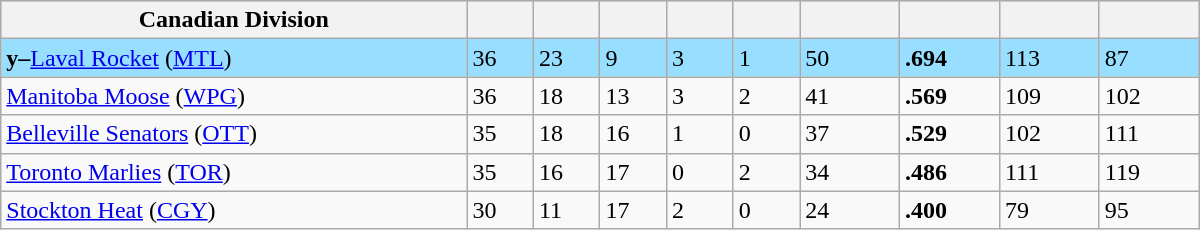<table class="wikitable" style="width:50em">
<tr bgcolor="#DDDDFF">
<th width="35%">Canadian Division</th>
<th width="5%"></th>
<th width="5%"></th>
<th width="5%"></th>
<th width="5%"></th>
<th width="5%"></th>
<th width="7.5%"></th>
<th width="7.5%"></th>
<th width="7.5%"></th>
<th width="7.5%"></th>
</tr>
<tr bgcolor=#97DEFF>
<td><strong>y–</strong><a href='#'>Laval Rocket</a> (<a href='#'>MTL</a>)</td>
<td>36</td>
<td>23</td>
<td>9</td>
<td>3</td>
<td>1</td>
<td>50</td>
<td><strong>.694</strong></td>
<td>113</td>
<td>87</td>
</tr>
<tr>
<td><a href='#'>Manitoba Moose</a> (<a href='#'>WPG</a>)</td>
<td>36</td>
<td>18</td>
<td>13</td>
<td>3</td>
<td>2</td>
<td>41</td>
<td><strong>.569</strong></td>
<td>109</td>
<td>102</td>
</tr>
<tr>
<td><a href='#'>Belleville Senators</a> (<a href='#'>OTT</a>)</td>
<td>35</td>
<td>18</td>
<td>16</td>
<td>1</td>
<td>0</td>
<td>37</td>
<td><strong>.529</strong></td>
<td>102</td>
<td>111</td>
</tr>
<tr>
<td><a href='#'>Toronto Marlies</a> (<a href='#'>TOR</a>)</td>
<td>35</td>
<td>16</td>
<td>17</td>
<td>0</td>
<td>2</td>
<td>34</td>
<td><strong>.486</strong></td>
<td>111</td>
<td>119</td>
</tr>
<tr>
<td><a href='#'>Stockton Heat</a> (<a href='#'>CGY</a>)</td>
<td>30</td>
<td>11</td>
<td>17</td>
<td>2</td>
<td>0</td>
<td>24</td>
<td><strong>.400</strong></td>
<td>79</td>
<td>95</td>
</tr>
</table>
